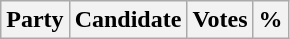<table class="wikitable">
<tr>
<th colspan="2">Party</th>
<th>Candidate</th>
<th>Votes</th>
<th>%<br>










</th>
</tr>
</table>
